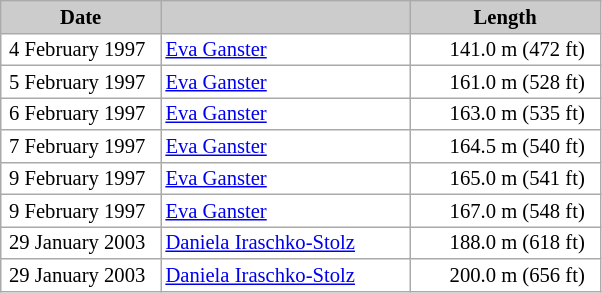<table class="wikitable plainrowheaders" style="background:#fff; font-size:86%; line-height:15px; border:grey solid 1px; border-collapse:collapse;">
<tr style="background:#ccc; text-align:center;">
<th style="background:#ccc;" width="100">Date</th>
<th style="background:#ccc;" width="160"></th>
<th style="background:#ccc;" width="120">Length</th>
</tr>
<tr>
<td align=right>4 February 1997  </td>
<td> <a href='#'>Eva Ganster</a></td>
<td align=right> 141.0 m (472 ft)  </td>
</tr>
<tr>
<td align=right>5 February 1997  </td>
<td> <a href='#'>Eva Ganster</a></td>
<td align=right> 161.0 m (528 ft)  </td>
</tr>
<tr>
<td align=right>6 February 1997  </td>
<td> <a href='#'>Eva Ganster</a></td>
<td align=right> 163.0 m (535 ft)  </td>
</tr>
<tr>
<td align=right>7 February 1997  </td>
<td> <a href='#'>Eva Ganster</a></td>
<td align=right> 164.5 m (540 ft)  </td>
</tr>
<tr>
<td align=right>9 February 1997  </td>
<td> <a href='#'>Eva Ganster</a></td>
<td align=right> 165.0 m (541 ft)  </td>
</tr>
<tr>
<td align=right>9 February 1997  </td>
<td> <a href='#'>Eva Ganster</a></td>
<td align=right> 167.0 m (548 ft)  </td>
</tr>
<tr>
<td align=right>29 January 2003  </td>
<td> <a href='#'>Daniela Iraschko-Stolz</a></td>
<td align=right> 188.0 m (618 ft)  </td>
</tr>
<tr>
<td align=right>29 January 2003  </td>
<td> <a href='#'>Daniela Iraschko-Stolz</a></td>
<td align=right> 200.0 m (656 ft)  </td>
</tr>
</table>
